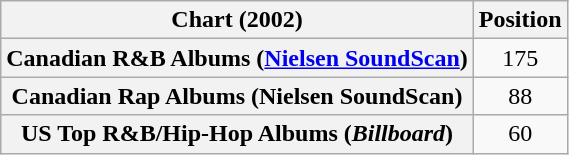<table class="wikitable plainrowheaders" style="text-align:center">
<tr>
<th scope="col">Chart (2002)</th>
<th scope="col">Position</th>
</tr>
<tr>
<th scope="row">Canadian R&B Albums (<a href='#'>Nielsen SoundScan</a>)</th>
<td>175</td>
</tr>
<tr>
<th scope="row">Canadian Rap Albums (Nielsen SoundScan)</th>
<td>88</td>
</tr>
<tr>
<th scope="row">US Top R&B/Hip-Hop Albums (<em>Billboard</em>)</th>
<td>60</td>
</tr>
</table>
